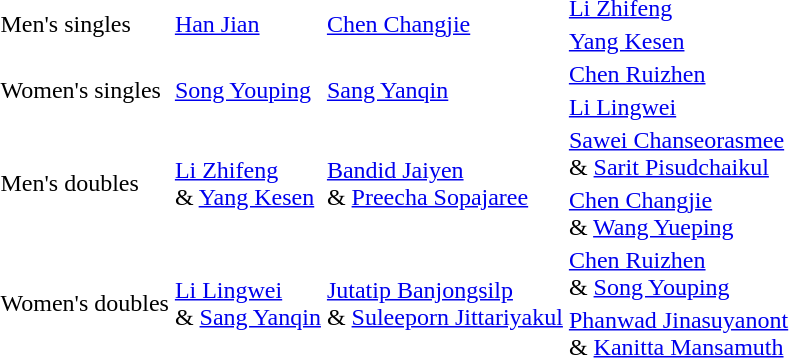<table>
<tr>
<td rowspan="2">Men's singles</td>
<td rowspan="2"> <a href='#'>Han Jian</a></td>
<td rowspan="2"> <a href='#'>Chen Changjie</a></td>
<td> <a href='#'>Li Zhifeng</a></td>
</tr>
<tr>
<td> <a href='#'>Yang Kesen</a></td>
</tr>
<tr>
<td rowspan="2">Women's singles</td>
<td rowspan="2"> <a href='#'>Song Youping</a></td>
<td rowspan="2"> <a href='#'>Sang Yanqin</a></td>
<td> <a href='#'>Chen Ruizhen </a></td>
</tr>
<tr>
<td> <a href='#'>Li Lingwei</a></td>
</tr>
<tr>
<td rowspan="2">Men's doubles</td>
<td rowspan="2"> <a href='#'>Li Zhifeng</a> <br> & <a href='#'>Yang Kesen</a></td>
<td rowspan="2"> <a href='#'>Bandid Jaiyen</a> <br> & <a href='#'>Preecha Sopajaree</a></td>
<td> <a href='#'>Sawei Chanseorasmee</a> <br> & <a href='#'>Sarit Pisudchaikul</a></td>
</tr>
<tr>
<td> <a href='#'>Chen Changjie</a> <br> & <a href='#'>Wang Yueping</a></td>
</tr>
<tr>
<td rowspan="2">Women's doubles</td>
<td rowspan="2"> <a href='#'>Li Lingwei</a> <br> & <a href='#'>Sang Yanqin</a></td>
<td rowspan="2"> <a href='#'>Jutatip Banjongsilp</a> <br> & <a href='#'>Suleeporn Jittariyakul</a></td>
<td> <a href='#'>Chen Ruizhen</a> <br> & <a href='#'>Song Youping</a></td>
</tr>
<tr>
<td> <a href='#'>Phanwad Jinasuyanont</a> <br> & <a href='#'>Kanitta Mansamuth</a></td>
</tr>
</table>
